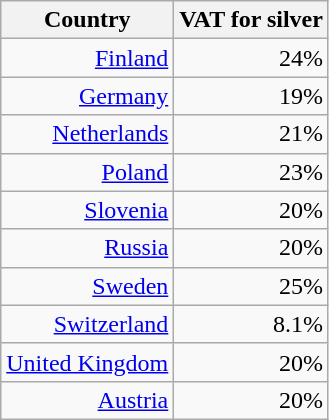<table class="wikitable">
<tr align="center">
<th>Country</th>
<th>VAT for silver</th>
</tr>
<tr align="right">
<td><a href='#'>Finland</a></td>
<td>24%</td>
</tr>
<tr align="right">
<td><a href='#'>Germany</a></td>
<td>19%</td>
</tr>
<tr align="right">
<td><a href='#'>Netherlands</a></td>
<td>21%</td>
</tr>
<tr align="right">
<td><a href='#'>Poland</a></td>
<td>23%</td>
</tr>
<tr align="right">
<td><a href='#'>Slovenia</a></td>
<td>20%</td>
</tr>
<tr align="right">
<td><a href='#'>Russia</a></td>
<td>20%</td>
</tr>
<tr align="right">
<td><a href='#'>Sweden</a></td>
<td>25%</td>
</tr>
<tr align="right">
<td><a href='#'>Switzerland</a></td>
<td>8.1%</td>
</tr>
<tr align="right">
<td><a href='#'>United Kingdom</a></td>
<td>20%</td>
</tr>
<tr align="right">
<td><a href='#'>Austria</a></td>
<td>20%</td>
</tr>
</table>
